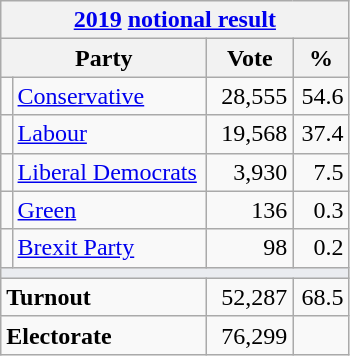<table class="wikitable">
<tr>
<th colspan="4"><a href='#'>2019</a> <a href='#'>notional result</a></th>
</tr>
<tr>
<th bgcolor="#DDDDFF" width="130px" colspan="2">Party</th>
<th bgcolor="#DDDDFF" width="50px">Vote</th>
<th bgcolor="#DDDDFF" width="30px">%</th>
</tr>
<tr>
<td></td>
<td><a href='#'>Conservative</a></td>
<td align=right>28,555</td>
<td align=right>54.6</td>
</tr>
<tr>
<td></td>
<td><a href='#'>Labour</a></td>
<td align=right>19,568</td>
<td align=right>37.4</td>
</tr>
<tr>
<td></td>
<td><a href='#'>Liberal Democrats</a></td>
<td align=right>3,930</td>
<td align=right>7.5</td>
</tr>
<tr>
<td></td>
<td><a href='#'>Green</a></td>
<td align=right>136</td>
<td align=right>0.3</td>
</tr>
<tr>
<td></td>
<td><a href='#'>Brexit Party</a></td>
<td align=right>98</td>
<td align=right>0.2</td>
</tr>
<tr>
<td colspan="4" bgcolor="#EAECF0"></td>
</tr>
<tr>
<td colspan="2"><strong>Turnout</strong></td>
<td align=right>52,287</td>
<td align=right>68.5</td>
</tr>
<tr>
<td colspan="2"><strong>Electorate</strong></td>
<td align=right>76,299</td>
</tr>
</table>
